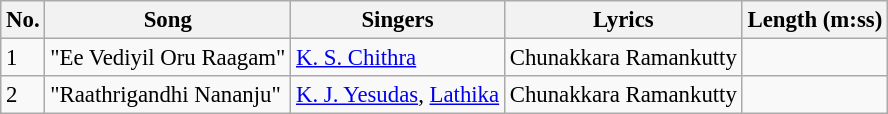<table class="wikitable" style="font-size:95%;">
<tr>
<th>No.</th>
<th>Song</th>
<th>Singers</th>
<th>Lyrics</th>
<th>Length (m:ss)</th>
</tr>
<tr>
<td>1</td>
<td>"Ee Vediyil Oru Raagam"</td>
<td><a href='#'>K. S. Chithra</a></td>
<td>Chunakkara Ramankutty</td>
<td></td>
</tr>
<tr>
<td>2</td>
<td>"Raathrigandhi Nananju"</td>
<td><a href='#'>K. J. Yesudas</a>, <a href='#'>Lathika</a></td>
<td>Chunakkara Ramankutty</td>
<td></td>
</tr>
</table>
